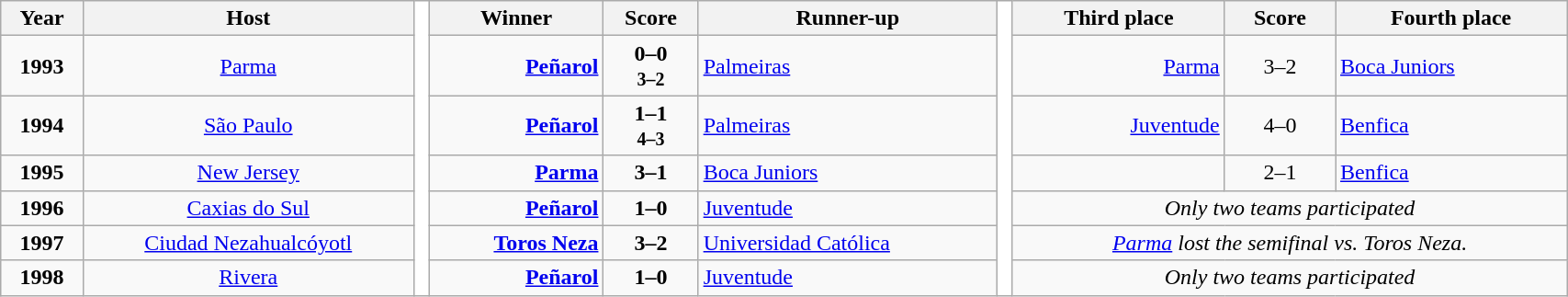<table class="wikitable" style="text-align:center;width:90%">
<tr>
<th>Year</th>
<th>Host</th>
<th rowspan="52" style="width:1%;background:#fff"></th>
<th>Winner</th>
<th>Score</th>
<th>Runner-up</th>
<th rowspan="52" style="width:1%;background:#fff"></th>
<th>Third place</th>
<th>Score</th>
<th>Fourth place</th>
</tr>
<tr>
<td><strong>1993</strong></td>
<td> <a href='#'>Parma</a></td>
<td align="right"><strong> <a href='#'>Peñarol</a></strong></td>
<td><strong>0–0</strong><br><small><strong>3–2</strong> </small></td>
<td align="left"> <a href='#'>Palmeiras</a></td>
<td align="right"> <a href='#'>Parma</a></td>
<td>3–2</td>
<td align="left"> <a href='#'>Boca Juniors</a></td>
</tr>
<tr>
<td><strong>1994</strong></td>
<td> <a href='#'>São Paulo</a></td>
<td align="right"><strong> <a href='#'>Peñarol</a></strong></td>
<td><strong>1–1</strong><br><small><strong>4–3</strong> </small></td>
<td align="left"> <a href='#'>Palmeiras</a></td>
<td align="right"> <a href='#'>Juventude</a></td>
<td>4–0</td>
<td align="left"> <a href='#'>Benfica</a></td>
</tr>
<tr>
<td><strong>1995</strong></td>
<td> <a href='#'>New Jersey</a></td>
<td align="right"><strong> <a href='#'>Parma</a></strong></td>
<td><strong>3–1</strong></td>
<td align="left"> <a href='#'>Boca Juniors</a></td>
<td align="right"></td>
<td>2–1</td>
<td align="left"> <a href='#'>Benfica</a></td>
</tr>
<tr>
<td><strong>1996</strong></td>
<td> <a href='#'>Caxias do Sul</a></td>
<td align="right"><strong> <a href='#'>Peñarol</a></strong></td>
<td><strong>1–0</strong></td>
<td align="left"> <a href='#'>Juventude</a></td>
<td colspan=3><em>Only two teams participated</em></td>
</tr>
<tr>
<td><strong>1997</strong></td>
<td> <a href='#'>Ciudad Nezahualcóyotl</a></td>
<td align="right"><strong> <a href='#'>Toros Neza</a></strong></td>
<td><strong>3–2</strong></td>
<td align="left"> <a href='#'>Universidad Católica</a></td>
<td colspan=3><em> <a href='#'>Parma</a> lost the semifinal vs. Toros Neza.</em></td>
</tr>
<tr>
<td><strong>1998</strong></td>
<td> <a href='#'>Rivera</a></td>
<td align="right"><strong> <a href='#'>Peñarol</a></strong></td>
<td><strong>1–0</strong></td>
<td align="left"> <a href='#'>Juventude</a></td>
<td colspan=3><em>Only two teams participated</em></td>
</tr>
</table>
